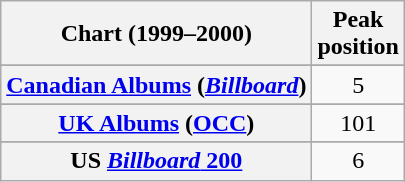<table class="wikitable sortable plainrowheaders" style="text-align:center">
<tr>
<th>Chart (1999–2000)</th>
<th>Peak<br>position</th>
</tr>
<tr>
</tr>
<tr>
</tr>
<tr>
<th scope="row"><a href='#'>Canadian Albums</a> (<em><a href='#'>Billboard</a></em>)</th>
<td style="text-align:center;">5</td>
</tr>
<tr>
</tr>
<tr>
</tr>
<tr>
<th scope="row"><a href='#'>UK Albums</a> (<a href='#'>OCC</a>)</th>
<td align"center">101</td>
</tr>
<tr>
</tr>
<tr>
<th scope="row">US <a href='#'><em>Billboard</em> 200</a></th>
<td style="text-align:center;">6</td>
</tr>
</table>
